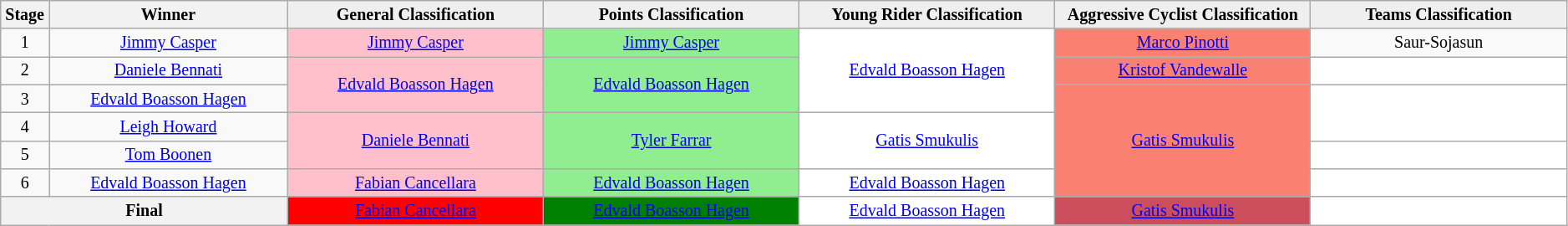<table class="wikitable" style="text-align: center; font-size:smaller;">
<tr style="background-color: #efefef;">
<th width="1%">Stage</th>
<th width="14%">Winner</th>
<th style="background:#EFEFEF;" width="15%">General Classification<br></th>
<th style="background:#EFEFEF;" width="15%">Points Classification<br></th>
<th style="background:#EFEFEF"  width="15%">Young Rider Classification<br></th>
<th style="background:#EFEFEF"  width="15%">Aggressive Cyclist Classification<br></th>
<th style="background:#EFEFEF;" width="15%">Teams Classification</th>
</tr>
<tr>
<td>1</td>
<td><a href='#'>Jimmy Casper</a></td>
<td style="background:pink;" rowspan="1"><a href='#'>Jimmy Casper</a></td>
<td style="background:lightgreen;" rowspan="1"><a href='#'>Jimmy Casper</a></td>
<td style="background:white;" rowspan="3"><a href='#'>Edvald Boasson Hagen</a></td>
<td style="background:salmon;" rowspan="1"><a href='#'>Marco Pinotti</a></td>
<td>Saur-Sojasun</td>
</tr>
<tr>
<td>2</td>
<td><a href='#'>Daniele Bennati</a></td>
<td style="background:pink;" rowspan="2"><a href='#'>Edvald Boasson Hagen</a></td>
<td style="background:lightgreen;" rowspan="2"><a href='#'>Edvald Boasson Hagen</a></td>
<td style="background:salmon;" rowspan="1"><a href='#'>Kristof Vandewalle</a></td>
<td style="background:white;" rowspan="1"></td>
</tr>
<tr>
<td>3</td>
<td><a href='#'>Edvald Boasson Hagen</a></td>
<td style="background:salmon;" rowspan="4"><a href='#'>Gatis Smukulis</a></td>
<td style="background:white;" rowspan="2"></td>
</tr>
<tr>
<td>4</td>
<td><a href='#'>Leigh Howard</a></td>
<td style="background:pink;" rowspan="2"><a href='#'>Daniele Bennati</a></td>
<td style="background:lightgreen;" rowspan="2"><a href='#'>Tyler Farrar</a></td>
<td style="background:white;" rowspan="2"><a href='#'>Gatis Smukulis</a></td>
</tr>
<tr>
<td>5</td>
<td><a href='#'>Tom Boonen</a></td>
<td style="background:white;" rowspan="1"></td>
</tr>
<tr>
<td>6</td>
<td><a href='#'>Edvald Boasson Hagen</a></td>
<td style="background:pink;" rowspan="1"><a href='#'>Fabian Cancellara</a></td>
<td style="background:lightgreen;" rowspan="1"><a href='#'>Edvald Boasson Hagen</a></td>
<td style="background:white;" rowspan="1"><a href='#'>Edvald Boasson Hagen</a></td>
<td style="background:white;" rowspan="1"></td>
</tr>
<tr>
<th colspan=2><strong>Final</strong></th>
<td style="background:red;" rowspan="1"><a href='#'>Fabian Cancellara</a></td>
<td style="background:green;" rowspan="1"><a href='#'>Edvald Boasson Hagen</a></td>
<td style="background:white;" rowspan="1"><a href='#'>Edvald Boasson Hagen</a></td>
<td style="background:#CC4E5C;" rowspan="1"><a href='#'>Gatis Smukulis</a></td>
<td style="background:white;" rowspan="1"></td>
</tr>
</table>
